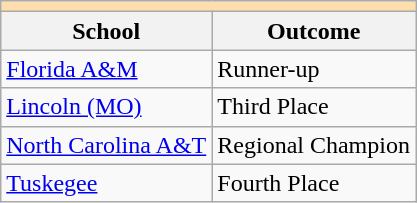<table class="wikitable" style="float:left; margin-right:1em;">
<tr>
<th colspan="3" style="background:#ffdead;"></th>
</tr>
<tr>
<th>School</th>
<th>Outcome</th>
</tr>
<tr>
<td><a href='#'>Florida A&M</a></td>
<td>Runner-up</td>
</tr>
<tr>
<td><a href='#'>Lincoln (MO)</a></td>
<td>Third Place</td>
</tr>
<tr>
<td><a href='#'>North Carolina A&T</a></td>
<td>Regional Champion</td>
</tr>
<tr>
<td><a href='#'>Tuskegee</a></td>
<td>Fourth Place</td>
</tr>
</table>
